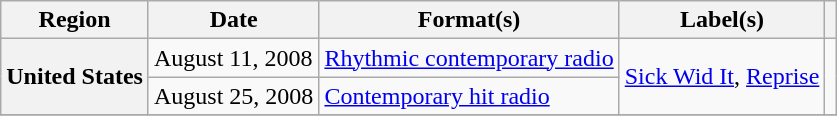<table class="wikitable plainrowheaders">
<tr>
<th scope="col">Region</th>
<th scope="col">Date</th>
<th scope="col">Format(s)</th>
<th scope="col">Label(s)</th>
<th scope="col"></th>
</tr>
<tr>
<th rowspan="2" scope="row">United States</th>
<td>August 11, 2008</td>
<td><a href='#'>Rhythmic contemporary radio</a></td>
<td rowspan="2"><a href='#'>Sick Wid It</a>, <a href='#'>Reprise</a></td>
<td rowspan="2" align="center"></td>
</tr>
<tr>
<td>August 25, 2008</td>
<td><a href='#'>Contemporary hit radio</a></td>
</tr>
<tr>
</tr>
</table>
